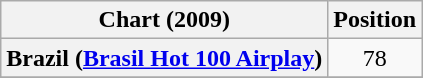<table class="wikitable sortable plainrowheaders">
<tr>
<th scope="col">Chart (2009)</th>
<th scope="col">Position</th>
</tr>
<tr>
<th scope="row">Brazil (<a href='#'>Brasil Hot 100 Airplay</a>)</th>
<td align="center">78</td>
</tr>
<tr>
</tr>
</table>
